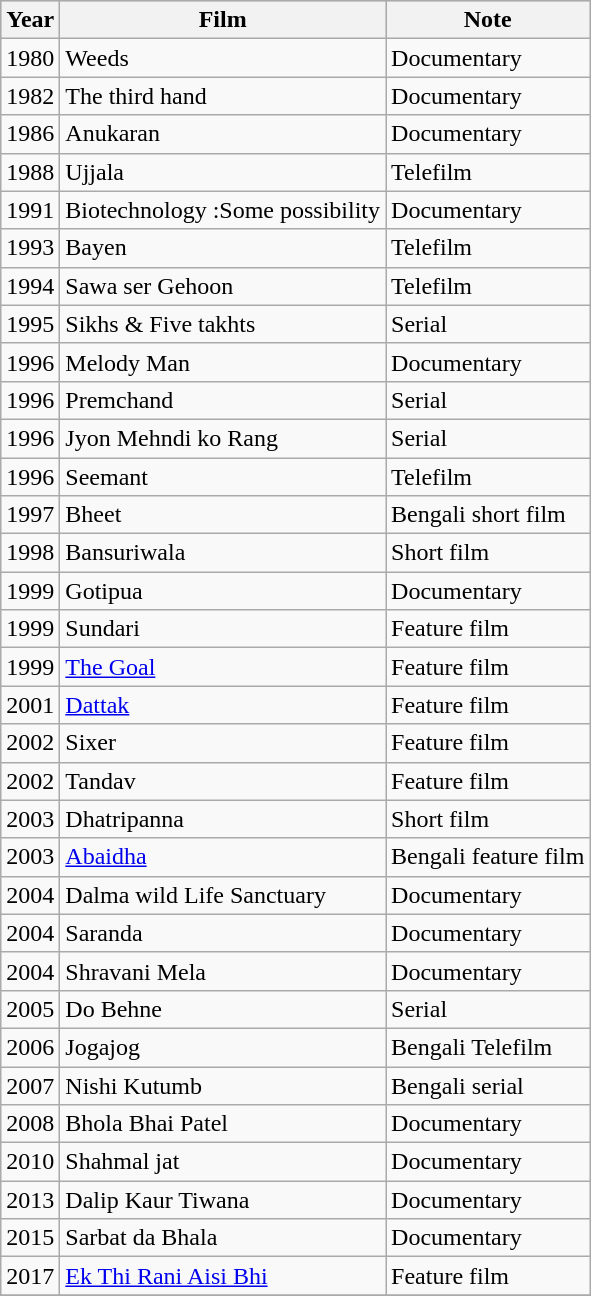<table class="wikitable sortable plainrowheaders">
<tr style="background:#ccc; text-align:center;">
<th scope="col">Year</th>
<th scope="col">Film</th>
<th scope="col">Note</th>
</tr>
<tr>
<td>1980</td>
<td>Weeds</td>
<td>Documentary</td>
</tr>
<tr>
<td>1982</td>
<td>The third hand</td>
<td>Documentary</td>
</tr>
<tr>
<td>1986</td>
<td>Anukaran</td>
<td>Documentary</td>
</tr>
<tr>
<td>1988</td>
<td>Ujjala</td>
<td>Telefilm</td>
</tr>
<tr>
<td>1991</td>
<td>Biotechnology :Some possibility</td>
<td>Documentary</td>
</tr>
<tr>
<td>1993</td>
<td>Bayen</td>
<td>Telefilm</td>
</tr>
<tr>
<td>1994</td>
<td>Sawa ser Gehoon</td>
<td>Telefilm</td>
</tr>
<tr>
<td>1995</td>
<td>Sikhs & Five takhts</td>
<td>Serial</td>
</tr>
<tr>
<td>1996</td>
<td>Melody Man</td>
<td>Documentary</td>
</tr>
<tr>
<td>1996</td>
<td>Premchand</td>
<td>Serial</td>
</tr>
<tr>
<td>1996</td>
<td>Jyon Mehndi ko Rang</td>
<td>Serial</td>
</tr>
<tr>
<td>1996</td>
<td>Seemant</td>
<td>Telefilm</td>
</tr>
<tr>
<td>1997</td>
<td>Bheet</td>
<td>Bengali short film</td>
</tr>
<tr>
<td>1998</td>
<td>Bansuriwala</td>
<td>Short film</td>
</tr>
<tr>
<td>1999</td>
<td>Gotipua</td>
<td>Documentary</td>
</tr>
<tr>
<td>1999</td>
<td>Sundari</td>
<td>Feature film</td>
</tr>
<tr>
<td>1999</td>
<td><a href='#'>The Goal</a></td>
<td>Feature film</td>
</tr>
<tr>
<td>2001</td>
<td><a href='#'>Dattak</a></td>
<td>Feature film</td>
</tr>
<tr>
<td>2002</td>
<td>Sixer</td>
<td>Feature film</td>
</tr>
<tr>
<td>2002</td>
<td>Tandav</td>
<td>Feature film</td>
</tr>
<tr>
<td>2003</td>
<td>Dhatripanna</td>
<td>Short film</td>
</tr>
<tr>
<td>2003</td>
<td><a href='#'>Abaidha</a></td>
<td>Bengali feature film</td>
</tr>
<tr>
<td>2004</td>
<td>Dalma wild Life Sanctuary</td>
<td>Documentary</td>
</tr>
<tr>
<td>2004</td>
<td>Saranda</td>
<td>Documentary</td>
</tr>
<tr>
<td>2004</td>
<td>Shravani Mela</td>
<td>Documentary</td>
</tr>
<tr>
<td>2005</td>
<td>Do Behne</td>
<td>Serial</td>
</tr>
<tr>
<td>2006</td>
<td>Jogajog</td>
<td>Bengali Telefilm</td>
</tr>
<tr>
<td>2007</td>
<td>Nishi Kutumb</td>
<td>Bengali serial</td>
</tr>
<tr>
<td>2008</td>
<td>Bhola Bhai Patel</td>
<td>Documentary</td>
</tr>
<tr>
<td>2010</td>
<td>Shahmal jat</td>
<td>Documentary</td>
</tr>
<tr>
<td>2013</td>
<td>Dalip Kaur Tiwana</td>
<td>Documentary</td>
</tr>
<tr>
<td>2015</td>
<td>Sarbat da Bhala</td>
<td>Documentary</td>
</tr>
<tr>
<td>2017</td>
<td><a href='#'>Ek Thi Rani Aisi Bhi</a></td>
<td>Feature film</td>
</tr>
<tr>
</tr>
</table>
